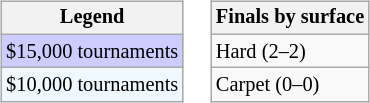<table>
<tr valign=top>
<td><br><table class=wikitable style="font-size:85%">
<tr>
<th>Legend</th>
</tr>
<tr style="background:#ccccff;">
<td>$15,000 tournaments</td>
</tr>
<tr style="background:#f0f8ff;">
<td>$10,000 tournaments</td>
</tr>
</table>
</td>
<td><br><table class=wikitable style="font-size:85%">
<tr>
<th>Finals by surface</th>
</tr>
<tr>
<td>Hard (2–2)</td>
</tr>
<tr>
<td>Carpet (0–0)</td>
</tr>
</table>
</td>
</tr>
</table>
